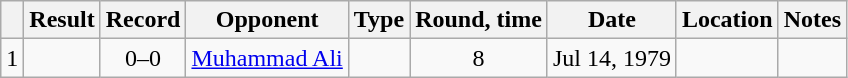<table class="wikitable" style="text-align:center">
<tr>
<th></th>
<th>Result</th>
<th>Record</th>
<th>Opponent</th>
<th>Type</th>
<th>Round, time</th>
<th>Date</th>
<th>Location</th>
<th>Notes</th>
</tr>
<tr>
<td>1</td>
<td></td>
<td>0–0 </td>
<td style="text-align:left;"> <a href='#'>Muhammad Ali</a></td>
<td></td>
<td>8</td>
<td>Jul 14, 1979</td>
<td style="text-align:left;"> </td>
<td style="text-align:left;"></td>
</tr>
</table>
